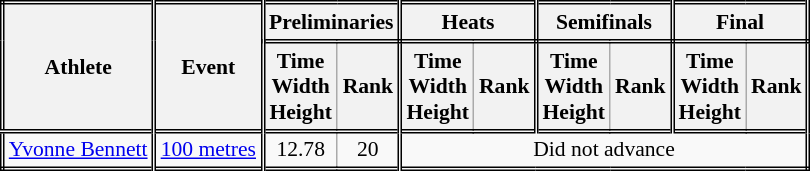<table class=wikitable style="font-size:90%; border: double;">
<tr>
<th rowspan="2" style="border-right:double">Athlete</th>
<th rowspan="2" style="border-right:double">Event</th>
<th colspan="2" style="border-right:double; border-bottom:double;">Preliminaries</th>
<th colspan="2" style="border-right:double; border-bottom:double;">Heats</th>
<th colspan="2" style="border-right:double; border-bottom:double;">Semifinals</th>
<th colspan="2" style="border-right:double; border-bottom:double;">Final</th>
</tr>
<tr>
<th>Time<br>Width<br>Height</th>
<th style="border-right:double">Rank</th>
<th>Time<br>Width<br>Height</th>
<th style="border-right:double">Rank</th>
<th>Time<br>Width<br>Height</th>
<th style="border-right:double">Rank</th>
<th>Time<br>Width<br>Height</th>
<th style="border-right:double">Rank</th>
</tr>
<tr style="border-top: double;">
<td style="border-right:double"><a href='#'>Yvonne Bennett</a></td>
<td style="border-right:double"><a href='#'>100 metres</a></td>
<td align=center>12.78</td>
<td style="border-right:double" align=center>20</td>
<td colspan="6" align=center>Did not advance</td>
</tr>
</table>
